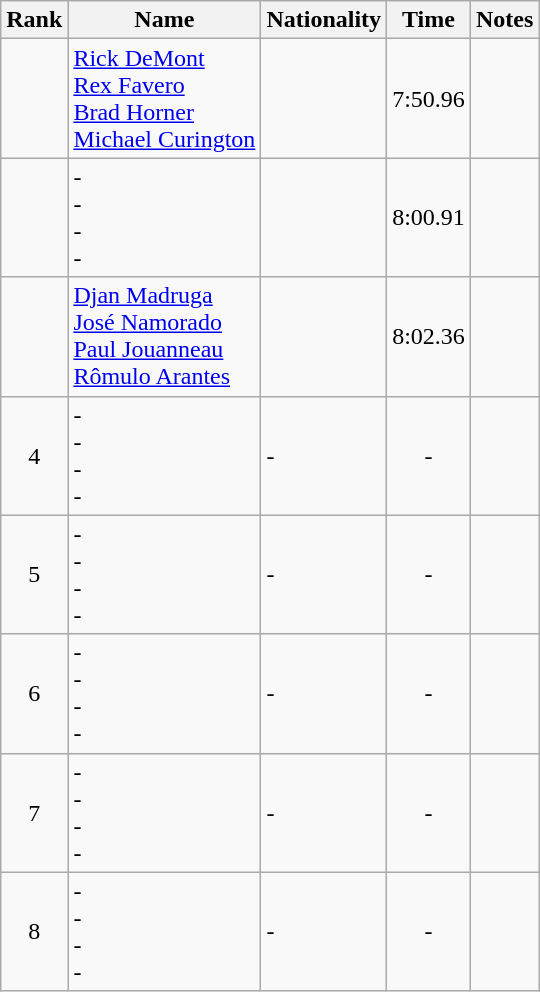<table class="wikitable sortable" style="text-align:center">
<tr>
<th>Rank</th>
<th>Name</th>
<th>Nationality</th>
<th>Time</th>
<th>Notes</th>
</tr>
<tr>
<td></td>
<td align=left><a href='#'>Rick DeMont</a> <br> <a href='#'>Rex Favero</a> <br> <a href='#'>Brad Horner</a> <br> <a href='#'>Michael Curington</a></td>
<td align=left></td>
<td>7:50.96</td>
<td></td>
</tr>
<tr>
<td></td>
<td align=left>- <br> - <br> - <br> -</td>
<td align=left></td>
<td>8:00.91</td>
<td></td>
</tr>
<tr>
<td></td>
<td align=left><a href='#'>Djan Madruga</a> <br> <a href='#'>José Namorado</a> <br> <a href='#'>Paul Jouanneau</a> <br> <a href='#'>Rômulo Arantes</a></td>
<td align=left></td>
<td>8:02.36</td>
<td></td>
</tr>
<tr>
<td>4</td>
<td align=left>- <br> - <br> - <br> -</td>
<td align=left>-</td>
<td>-</td>
<td></td>
</tr>
<tr>
<td>5</td>
<td align=left>- <br> - <br> - <br> -</td>
<td align=left>-</td>
<td>-</td>
<td></td>
</tr>
<tr>
<td>6</td>
<td align=left>- <br> - <br> - <br> -</td>
<td align=left>-</td>
<td>-</td>
<td></td>
</tr>
<tr>
<td>7</td>
<td align=left>- <br> - <br> - <br> -</td>
<td align=left>-</td>
<td>-</td>
<td></td>
</tr>
<tr>
<td>8</td>
<td align=left>- <br> - <br> - <br> -</td>
<td align=left>-</td>
<td>-</td>
<td></td>
</tr>
</table>
